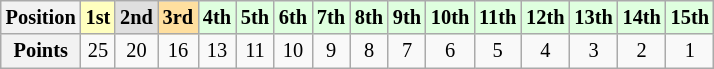<table class="wikitable" style="font-size:85%; text-align:center">
<tr>
<th>Position</th>
<td style="background:#ffffbf;"><strong>1st</strong></td>
<td style="background:#dfdfdf;"><strong>2nd</strong></td>
<td style="background:#ffdf9f;"><strong>3rd</strong></td>
<td style="background:#dfffdf;"><strong>4th</strong></td>
<td style="background:#dfffdf;"><strong>5th</strong></td>
<td style="background:#dfffdf;"><strong>6th</strong></td>
<td style="background:#dfffdf;"><strong>7th</strong></td>
<td style="background:#dfffdf;"><strong>8th</strong></td>
<td style="background:#dfffdf;"><strong>9th</strong></td>
<td style="background:#dfffdf;"><strong>10th</strong></td>
<td style="background:#dfffdf;"><strong>11th</strong></td>
<td style="background:#dfffdf;"><strong>12th</strong></td>
<td style="background:#dfffdf;"><strong>13th</strong></td>
<td style="background:#dfffdf;"><strong>14th</strong></td>
<td style="background:#dfffdf;"><strong>15th</strong></td>
</tr>
<tr>
<th>Points</th>
<td>25</td>
<td>20</td>
<td>16</td>
<td>13</td>
<td>11</td>
<td>10</td>
<td>9</td>
<td>8</td>
<td>7</td>
<td>6</td>
<td>5</td>
<td>4</td>
<td>3</td>
<td>2</td>
<td>1</td>
</tr>
</table>
